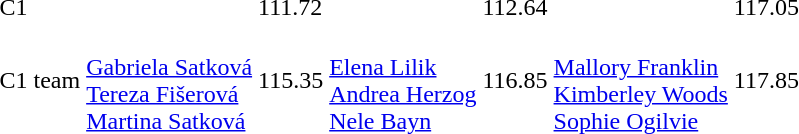<table>
<tr>
<td>C1<br></td>
<td></td>
<td>111.72</td>
<td></td>
<td>112.64</td>
<td></td>
<td>117.05</td>
</tr>
<tr>
<td>C1 team<br></td>
<td><br><a href='#'>Gabriela Satková</a><br><a href='#'>Tereza Fišerová</a><br><a href='#'>Martina Satková</a></td>
<td>115.35</td>
<td><br><a href='#'>Elena Lilik</a><br><a href='#'>Andrea Herzog</a><br><a href='#'>Nele Bayn</a></td>
<td>116.85</td>
<td><br><a href='#'>Mallory Franklin</a><br><a href='#'>Kimberley Woods</a><br><a href='#'>Sophie Ogilvie</a></td>
<td>117.85</td>
</tr>
</table>
